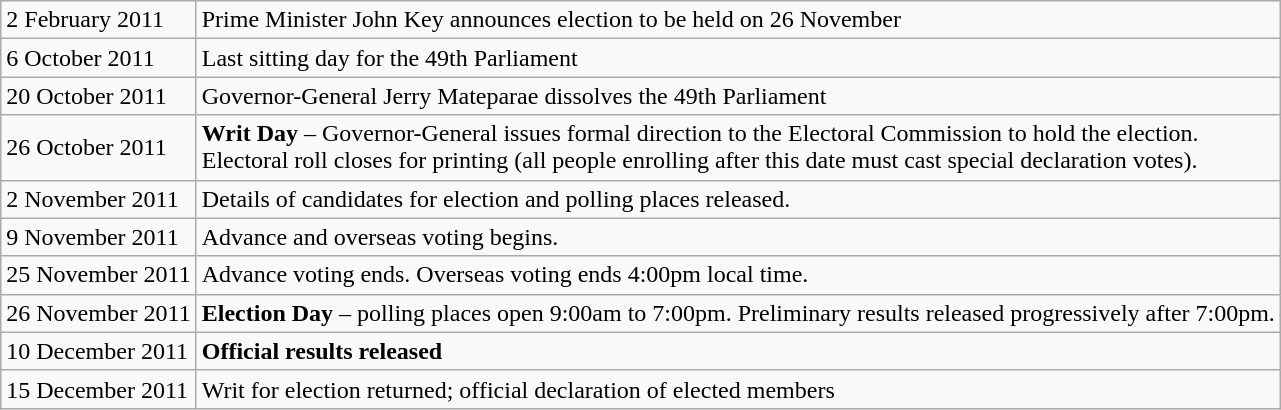<table class="wikitable">
<tr>
<td>2 February 2011</td>
<td>Prime Minister John Key announces election to be held on 26 November</td>
</tr>
<tr>
<td>6 October 2011</td>
<td>Last sitting day for the 49th Parliament</td>
</tr>
<tr>
<td>20 October 2011</td>
<td>Governor-General Jerry Mateparae dissolves the 49th Parliament</td>
</tr>
<tr>
<td>26 October 2011</td>
<td><strong>Writ Day</strong> – Governor-General issues formal direction to the Electoral Commission to hold the election. <br>Electoral roll closes for printing (all people enrolling after this date must cast special declaration votes).</td>
</tr>
<tr>
<td>2 November 2011</td>
<td>Details of candidates for election and polling places released.</td>
</tr>
<tr>
<td>9 November 2011</td>
<td>Advance and overseas voting begins.</td>
</tr>
<tr>
<td>25 November 2011</td>
<td>Advance voting ends. Overseas voting ends 4:00pm local time.</td>
</tr>
<tr>
<td>26 November 2011</td>
<td><strong>Election Day</strong> – polling places open 9:00am to 7:00pm. Preliminary results released progressively after 7:00pm.</td>
</tr>
<tr>
<td>10 December 2011</td>
<td><strong>Official results released</strong></td>
</tr>
<tr>
<td>15 December 2011</td>
<td>Writ for election returned; official declaration of elected members</td>
</tr>
</table>
